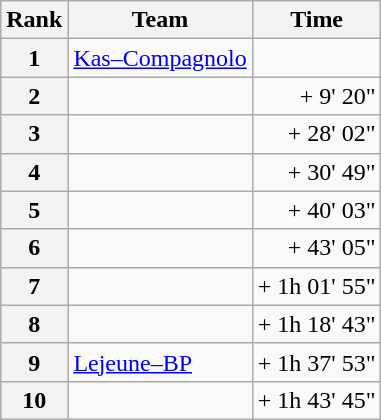<table class="wikitable">
<tr>
<th scope="col">Rank</th>
<th scope="col">Team</th>
<th scope="col">Time</th>
</tr>
<tr>
<th scope="row">1</th>
<td><a href='#'>Kas–Compagnolo</a></td>
<td style="text-align:right;"></td>
</tr>
<tr>
<th scope="row">2</th>
<td></td>
<td style="text-align:right;">+ 9' 20"</td>
</tr>
<tr>
<th scope="row">3</th>
<td></td>
<td style="text-align:right;">+ 28' 02"</td>
</tr>
<tr>
<th scope="row">4</th>
<td></td>
<td style="text-align:right;">+ 30' 49"</td>
</tr>
<tr>
<th scope="row">5</th>
<td></td>
<td style="text-align:right;">+ 40' 03"</td>
</tr>
<tr>
<th scope="row">6</th>
<td></td>
<td style="text-align:right;">+ 43' 05"</td>
</tr>
<tr>
<th scope="row">7</th>
<td></td>
<td style="text-align:right;">+ 1h 01' 55"</td>
</tr>
<tr>
<th scope="row">8</th>
<td></td>
<td style="text-align:right;">+ 1h 18' 43"</td>
</tr>
<tr>
<th scope="row">9</th>
<td><a href='#'>Lejeune–BP</a></td>
<td style="text-align:right;">+ 1h 37' 53"</td>
</tr>
<tr>
<th scope="row">10</th>
<td></td>
<td style="text-align:right;">+ 1h 43' 45"</td>
</tr>
</table>
